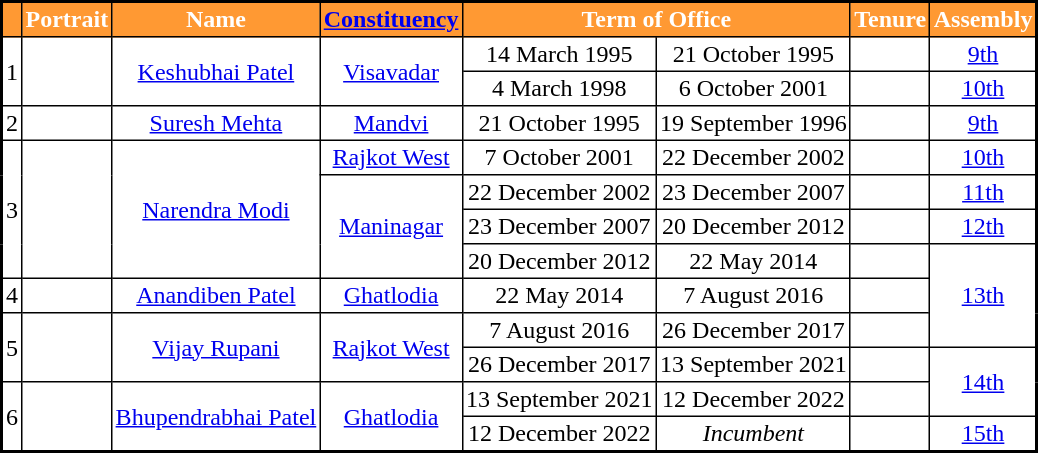<table class="sortable" border="1" cellpadding="2" cellspacing="0" style="border-collapse: collapse; border: 2px #000000 solid; font-size: x-big; width=">
<tr>
<th style="background-color:#FF9933; color:white"></th>
<th style="background-color:#FF9933; color:white">Portrait</th>
<th style="background-color:#FF9933; color:white">Name</th>
<th style="background-color:#FF9933; color:white"><a href='#'>Constituency</a></th>
<th colspan="2" style="background-color:#FF9933; color:white">Term of Office</th>
<th style="background-color:#FF9933; color:white">Tenure</th>
<th style="background-color:#FF9933; color:white">Assembly</th>
</tr>
<tr style="text-align:center;">
<td rowspan="2">1</td>
<td rowspan="2"></td>
<td rowspan="2"><a href='#'>Keshubhai Patel</a></td>
<td rowspan="2"><a href='#'>Visavadar</a></td>
<td>14 March 1995</td>
<td>21 October 1995</td>
<td></td>
<td><a href='#'>9th</a></td>
</tr>
<tr style="text-align:center;">
<td>4 March 1998</td>
<td>6 October 2001</td>
<td></td>
<td><a href='#'>10th</a></td>
</tr>
<tr style="text-align:center;">
<td>2</td>
<td></td>
<td><a href='#'>Suresh Mehta</a></td>
<td><a href='#'>Mandvi</a></td>
<td>21 October 1995</td>
<td>19 September 1996</td>
<td></td>
<td><a href='#'>9th</a></td>
</tr>
<tr style="text-align:center;">
<td rowspan="4">3</td>
<td rowspan="4"></td>
<td rowspan="4"><a href='#'>Narendra Modi</a></td>
<td><a href='#'>Rajkot West</a></td>
<td>7 October 2001</td>
<td>22 December 2002</td>
<td></td>
<td><a href='#'>10th</a></td>
</tr>
<tr style="text-align:center;">
<td rowspan="3"><a href='#'>Maninagar</a></td>
<td>22 December 2002</td>
<td>23 December 2007</td>
<td></td>
<td><a href='#'>11th</a></td>
</tr>
<tr style="text-align:center;">
<td>23 December 2007</td>
<td>20 December 2012</td>
<td></td>
<td><a href='#'>12th</a></td>
</tr>
<tr style="text-align:center;">
<td>20 December 2012</td>
<td>22 May 2014</td>
<td></td>
<td rowspan="3"><a href='#'>13th</a></td>
</tr>
<tr style="text-align:center;">
<td>4</td>
<td></td>
<td><a href='#'>Anandiben Patel</a></td>
<td><a href='#'>Ghatlodia</a></td>
<td>22 May 2014</td>
<td>7 August 2016</td>
<td></td>
</tr>
<tr style="text-align:center;">
<td rowspan="2">5</td>
<td rowspan="2"></td>
<td rowspan="2"><a href='#'>Vijay Rupani</a></td>
<td rowspan="2"><a href='#'>Rajkot West</a></td>
<td>7 August 2016</td>
<td>26 December 2017</td>
<td></td>
</tr>
<tr style="text-align:center;">
<td>26 December 2017</td>
<td>13 September 2021</td>
<td></td>
<td rowspan="2"><a href='#'>14th</a></td>
</tr>
<tr style="text-align:center;">
<td rowspan="2">6</td>
<td rowspan="2"></td>
<td rowspan="2"><a href='#'>Bhupendrabhai Patel</a></td>
<td rowspan="2"><a href='#'>Ghatlodia</a></td>
<td>13 September 2021</td>
<td>12 December 2022</td>
<td></td>
</tr>
<tr style="text-align:center;">
<td>12 December 2022</td>
<td><em>Incumbent</em></td>
<td></td>
<td rowspan="2"><a href='#'>15th</a></td>
</tr>
</table>
